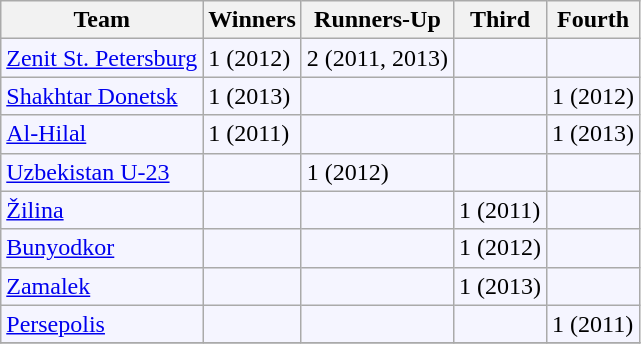<table class="wikitable">
<tr align=left>
<th>Team</th>
<th>Winners</th>
<th>Runners-Up</th>
<th>Third</th>
<th>Fourth</th>
</tr>
<tr style="background: #F5F5FF;">
<td> <a href='#'>Zenit St. Petersburg</a></td>
<td>1 (2012)</td>
<td>2 (2011, 2013)</td>
<td></td>
<td></td>
</tr>
<tr style="background: #F5F5FF;">
<td> <a href='#'>Shakhtar Donetsk</a></td>
<td>1 (2013)</td>
<td></td>
<td></td>
<td>1 (2012)</td>
</tr>
<tr style="background: #F5F5FF;">
<td> <a href='#'>Al-Hilal</a></td>
<td>1 (2011)</td>
<td></td>
<td></td>
<td>1 (2013)</td>
</tr>
<tr style="background: #F5F5FF;">
<td> <a href='#'>Uzbekistan U-23</a></td>
<td></td>
<td>1 (2012)</td>
<td></td>
<td></td>
</tr>
<tr style="background: #F5F5FF;">
<td> <a href='#'>Žilina</a></td>
<td></td>
<td></td>
<td>1 (2011)</td>
<td></td>
</tr>
<tr style="background: #F5F5FF;">
<td> <a href='#'>Bunyodkor</a></td>
<td></td>
<td></td>
<td>1 (2012)</td>
<td></td>
</tr>
<tr style="background: #F5F5FF;">
<td> <a href='#'>Zamalek</a></td>
<td></td>
<td></td>
<td>1 (2013)</td>
<td></td>
</tr>
<tr style="background: #F5F5FF;">
<td> <a href='#'>Persepolis</a></td>
<td></td>
<td></td>
<td></td>
<td>1 (2011)</td>
</tr>
<tr>
</tr>
</table>
